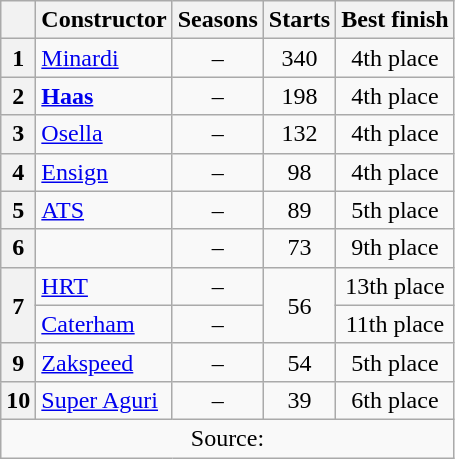<table class="wikitable">
<tr>
<th></th>
<th>Constructor</th>
<th>Seasons</th>
<th>Starts</th>
<th>Best finish</th>
</tr>
<tr align="center">
<th>1</th>
<td align=left> <a href='#'>Minardi</a></td>
<td>–</td>
<td>340</td>
<td>4th place</td>
</tr>
<tr align="center">
<th>2</th>
<td align=left> <strong><a href='#'>Haas</a></strong></td>
<td>–</td>
<td>198</td>
<td>4th place</td>
</tr>
<tr align="center">
<th>3</th>
<td align=left> <a href='#'>Osella</a></td>
<td>–</td>
<td>132</td>
<td>4th place</td>
</tr>
<tr align="center">
<th>4</th>
<td align=left> <a href='#'>Ensign</a></td>
<td>–</td>
<td>98</td>
<td>4th place</td>
</tr>
<tr align="center">
<th>5</th>
<td align=left> <a href='#'>ATS</a></td>
<td>–</td>
<td>89</td>
<td>5th place</td>
</tr>
<tr align="center">
<th>6</th>
<td align=left></td>
<td>–</td>
<td>73</td>
<td>9th place</td>
</tr>
<tr align="center">
<th rowspan=2>7</th>
<td align=left> <a href='#'>HRT</a></td>
<td>–</td>
<td rowspan=2>56</td>
<td>13th place</td>
</tr>
<tr align="center">
<td align=left> <a href='#'>Caterham</a></td>
<td>–</td>
<td>11th place</td>
</tr>
<tr align="center">
<th>9</th>
<td align=left> <a href='#'>Zakspeed</a></td>
<td>–</td>
<td>54</td>
<td>5th place</td>
</tr>
<tr align="center">
<th>10</th>
<td align=left> <a href='#'>Super Aguri</a></td>
<td>–</td>
<td>39</td>
<td>6th place<br></td>
</tr>
<tr>
<td colspan="5" align="center">Source:</td>
</tr>
</table>
